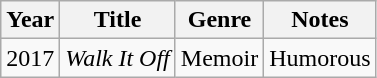<table class="wikitable">
<tr>
<th>Year</th>
<th>Title</th>
<th>Genre</th>
<th>Notes</th>
</tr>
<tr>
<td>2017</td>
<td><em>Walk It Off</em></td>
<td>Memoir</td>
<td>Humorous</td>
</tr>
</table>
